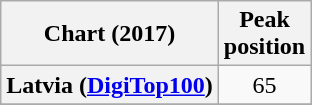<table class="wikitable plainrowheaders sortable" style="text-align:center">
<tr>
<th scope="col">Chart (2017)</th>
<th scope="col">Peak<br> position</th>
</tr>
<tr>
<th scope="row">Latvia (<a href='#'>DigiTop100</a>)</th>
<td>65</td>
</tr>
<tr>
</tr>
<tr>
</tr>
<tr>
</tr>
</table>
